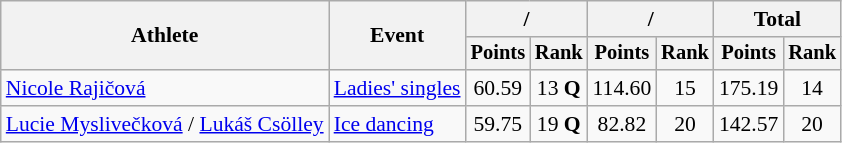<table class="wikitable" style="font-size:90%">
<tr>
<th rowspan="2">Athlete</th>
<th rowspan="2">Event</th>
<th colspan="2"> / </th>
<th colspan="2"> / </th>
<th colspan="2">Total</th>
</tr>
<tr style="font-size:95%">
<th>Points</th>
<th>Rank</th>
<th>Points</th>
<th>Rank</th>
<th>Points</th>
<th>Rank</th>
</tr>
<tr align=center>
<td align=left><a href='#'>Nicole Rajičová</a></td>
<td align=left><a href='#'>Ladies' singles</a></td>
<td>60.59</td>
<td>13 <strong>Q</strong></td>
<td>114.60</td>
<td>15</td>
<td>175.19</td>
<td>14</td>
</tr>
<tr align=center>
<td align=left><a href='#'>Lucie Myslivečková</a> / <a href='#'>Lukáš Csölley</a></td>
<td align=left><a href='#'>Ice dancing</a></td>
<td>59.75</td>
<td>19 <strong>Q</strong></td>
<td>82.82</td>
<td>20</td>
<td>142.57</td>
<td>20</td>
</tr>
</table>
